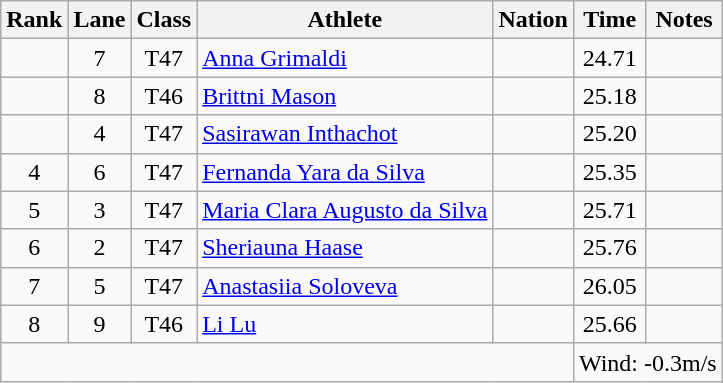<table class="wikitable sortable" style="text-align:center;">
<tr>
<th scope="col">Rank</th>
<th scope="col">Lane</th>
<th scope="col">Class</th>
<th scope="col">Athlete</th>
<th scope="col">Nation</th>
<th scope="col">Time</th>
<th scope="col">Notes</th>
</tr>
<tr>
<td></td>
<td>7</td>
<td>T47</td>
<td align=left><a href='#'>Anna Grimaldi</a></td>
<td align=left></td>
<td>24.71</td>
<td></td>
</tr>
<tr>
<td></td>
<td>8</td>
<td>T46</td>
<td align=left><a href='#'>Brittni Mason</a></td>
<td align=left></td>
<td>25.18</td>
<td></td>
</tr>
<tr>
<td></td>
<td>4</td>
<td>T47</td>
<td align=left><a href='#'>Sasirawan Inthachot</a></td>
<td align=left></td>
<td>25.20</td>
<td></td>
</tr>
<tr>
<td>4</td>
<td>6</td>
<td>T47</td>
<td align=left><a href='#'>Fernanda Yara da Silva</a></td>
<td align=left></td>
<td>25.35</td>
<td></td>
</tr>
<tr>
<td>5</td>
<td>3</td>
<td>T47</td>
<td align=left><a href='#'>Maria Clara Augusto da Silva</a></td>
<td align=left></td>
<td>25.71</td>
<td></td>
</tr>
<tr>
<td>6</td>
<td>2</td>
<td>T47</td>
<td align=left><a href='#'>Sheriauna Haase</a></td>
<td align=left></td>
<td>25.76</td>
<td></td>
</tr>
<tr>
<td>7</td>
<td>5</td>
<td>T47</td>
<td align=left><a href='#'>Anastasiia Soloveva</a></td>
<td align=left></td>
<td>26.05</td>
<td></td>
</tr>
<tr>
<td>8</td>
<td>9</td>
<td>T46</td>
<td align=left><a href='#'>Li Lu</a></td>
<td align=left></td>
<td>25.66</td>
<td></td>
</tr>
<tr class="sortbottom">
<td colspan="5"></td>
<td colspan="2" style="text-align:left;">Wind: -0.3m/s</td>
</tr>
</table>
